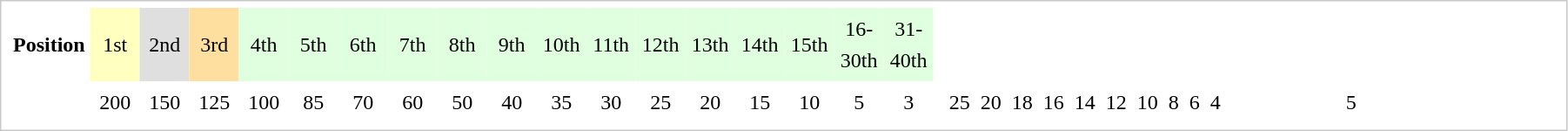<table cellpadding="4" cellspacing="0"  style="border: 1px solid rgb(200,200,200); color: black; margin: 0 0 0.5em 0; background-color: rgb(255, 255, 255); padding: 5px; float: left; clear: left; ; text-align: center; vertical-align: top; font-size: 100%; line-height: 1.5em;">
<tr>
<td align="left"><strong>Position</strong></td>
<td width=30 bgcolor="#ffffbf">1st</td>
<td width=30 bgcolor="#dfdfdf">2nd</td>
<td width=30 bgcolor="#ffdf9f">3rd</td>
<td width=30 bgcolor="#dfffdf">4th</td>
<td width=30 bgcolor="#dfffdf">5th</td>
<td width=30 bgcolor="#dfffdf">6th</td>
<td width=30 bgcolor="#dfffdf">7th</td>
<td width=30 bgcolor="#dfffdf">8th</td>
<td width=30 bgcolor="#dfffdf">9th</td>
<td width=30 bgcolor="#dfffdf">10th</td>
<td width=30 bgcolor="#dfffdf">11th</td>
<td width=30 bgcolor="#dfffdf">12th</td>
<td width=30 bgcolor="#dfffdf">13th</td>
<td width=30 bgcolor="#dfffdf">14th</td>
<td width=30 bgcolor="#dfffdf">15th</td>
<td width=30 bgcolor="#dfffdf">16-30th</td>
<td width=30 bgcolor="#dfffdf">31-40th</td>
</tr>
<tr>
<td align="left"></td>
<td>200</td>
<td>150</td>
<td>125</td>
<td>100</td>
<td>85</td>
<td>70</td>
<td>60</td>
<td>50</td>
<td>40</td>
<td>35</td>
<td>30</td>
<td>25</td>
<td>20</td>
<td>15</td>
<td>10</td>
<td>5</td>
<td>3<br></td>
<td align="left"></td>
<td>25</td>
<td>20</td>
<td>18</td>
<td>16</td>
<td>14</td>
<td>12</td>
<td>10</td>
<td>8</td>
<td>6</td>
<td>4</td>
<td></td>
<td></td>
<td></td>
<td></td>
<td></td>
<td></td>
<td></td>
<td></td>
<td></td>
<td><br></td>
<td align="left"></td>
<td>5</td>
<td></td>
<td></td>
<td></td>
<td></td>
<td></td>
<td></td>
<td></td>
<td></td>
<td></td>
<td></td>
<td></td>
<td></td>
<td></td>
<td></td>
<td></td>
<td></td>
<td></td>
<td></td>
<td></td>
</tr>
</table>
